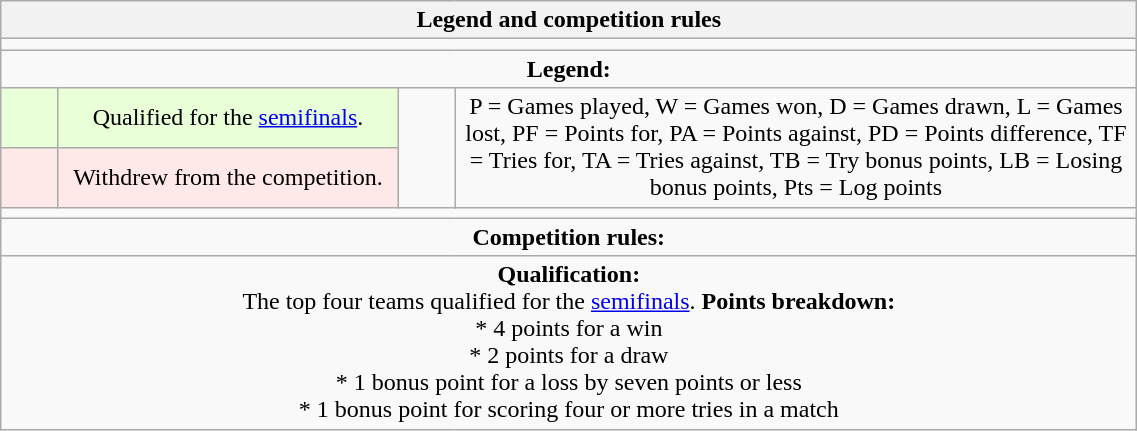<table class="wikitable collapsible collapsed" style="text-align:center; font-size:100%; width:60%;">
<tr>
<th colspan="100%" style="border:0px">Legend and competition rules</th>
</tr>
<tr>
<td colspan="100%"></td>
</tr>
<tr>
<td colspan="100%" style="border:0px"><strong>Legend:</strong></td>
</tr>
<tr>
<td style="width:5%; background:#E8FFD8"></td>
<td style="width:30%; background:#E8FFD8">Qualified for the <a href='#'>semifinals</a>.</td>
<td rowspan="2" style="width:5%;"></td>
<td rowspan="2" style="width:60%;">P = Games played, W = Games won, D = Games drawn, L = Games lost, PF = Points for, PA = Points against, PD = Points difference, TF = Tries for, TA = Tries against, TB = Try bonus points, LB = Losing bonus points, Pts = Log points</td>
</tr>
<tr>
<td style="width:5%; background:#FFE8E8"></td>
<td style="width:30%; background:#FFE8E8">Withdrew from the competition.</td>
</tr>
<tr>
<td colspan="100%"></td>
</tr>
<tr>
<td colspan="100%" style="border:0px"><strong>Competition rules:</strong></td>
</tr>
<tr>
<td colspan="100%"><strong>Qualification:</strong><br>The top four teams qualified for the <a href='#'>semifinals</a>.
<strong>Points breakdown:</strong><br>* 4 points for a win<br>* 2 points for a draw<br>* 1 bonus point for a loss by seven points or less<br>* 1 bonus point for scoring four or more tries in a match</td>
</tr>
</table>
